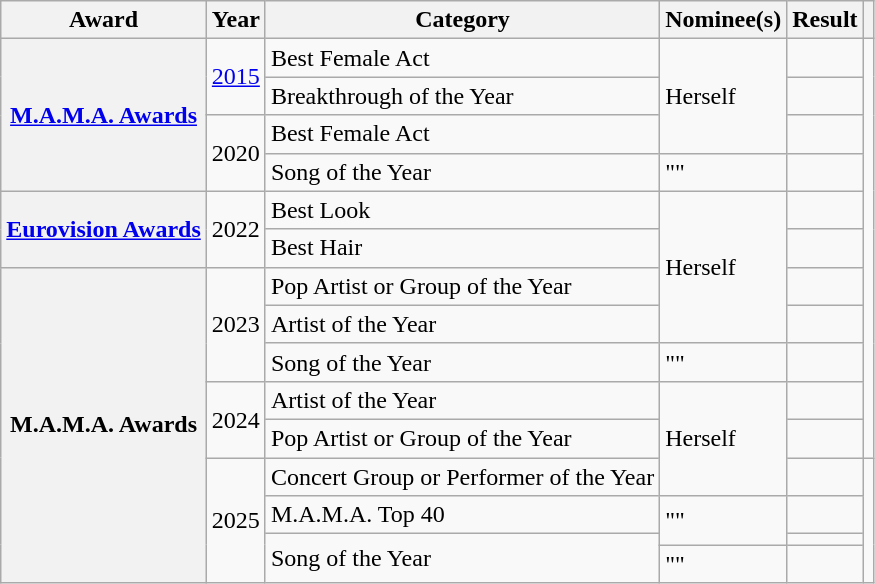<table class="wikitable sortable plainrowheaders">
<tr>
<th scope="col">Award</th>
<th scope="col">Year</th>
<th scope="col">Category</th>
<th scope="col">Nominee(s)</th>
<th scope="col">Result</th>
<th scope="col"></th>
</tr>
<tr>
<th scope="row" rowspan="4"><a href='#'>M.A.M.A. Awards</a></th>
<td rowspan="2"><a href='#'>2015</a></td>
<td>Best Female Act</td>
<td rowspan="3">Herself</td>
<td></td>
</tr>
<tr>
<td>Breakthrough of the Year</td>
<td></td>
</tr>
<tr>
<td rowspan="2">2020</td>
<td>Best Female Act</td>
<td></td>
</tr>
<tr>
<td>Song of the Year</td>
<td>""</td>
<td></td>
</tr>
<tr>
<th scope="row" rowspan="2"><a href='#'>Eurovision Awards</a></th>
<td rowspan="2">2022</td>
<td>Best Look</td>
<td rowspan="4">Herself</td>
<td></td>
</tr>
<tr>
<td>Best Hair</td>
<td></td>
</tr>
<tr>
<th scope="row" rowspan="10">M.A.M.A. Awards</th>
<td rowspan="3">2023</td>
<td>Pop Artist or Group of the Year</td>
<td></td>
</tr>
<tr>
<td>Artist of the Year</td>
<td></td>
</tr>
<tr>
<td>Song of the Year</td>
<td>""</td>
<td></td>
</tr>
<tr>
<td rowspan="2">2024</td>
<td>Artist of the Year</td>
<td rowspan="3">Herself</td>
<td></td>
</tr>
<tr>
<td>Pop Artist or Group of the Year</td>
<td></td>
</tr>
<tr>
<td rowspan="4">2025</td>
<td>Concert Group or Performer of the Year</td>
<td></td>
<td rowspan="4"></td>
</tr>
<tr>
<td>M.A.M.A. Top 40</td>
<td rowspan="2">""<br></td>
<td></td>
</tr>
<tr>
<td rowspan="2">Song of the Year</td>
<td></td>
</tr>
<tr>
<td>""<br></td>
<td></td>
</tr>
</table>
